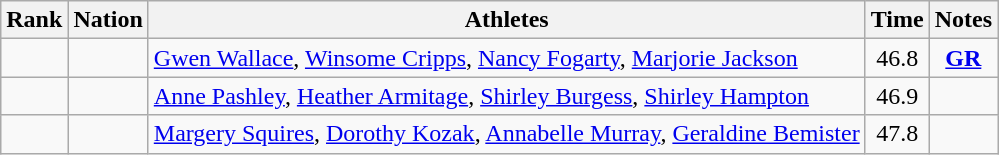<table class="wikitable sortable" style="text-align:center">
<tr>
<th>Rank</th>
<th>Nation</th>
<th>Athletes</th>
<th>Time</th>
<th>Notes</th>
</tr>
<tr>
<td></td>
<td align=left></td>
<td align=left><a href='#'>Gwen Wallace</a>, <a href='#'>Winsome Cripps</a>, <a href='#'>Nancy Fogarty</a>, <a href='#'>Marjorie Jackson</a></td>
<td>46.8</td>
<td><strong><a href='#'>GR</a></strong></td>
</tr>
<tr>
<td></td>
<td align=left></td>
<td align=left><a href='#'>Anne Pashley</a>, <a href='#'>Heather Armitage</a>, <a href='#'>Shirley Burgess</a>, <a href='#'>Shirley Hampton</a></td>
<td>46.9</td>
<td></td>
</tr>
<tr>
<td></td>
<td align=left></td>
<td align=left><a href='#'>Margery Squires</a>, <a href='#'>Dorothy Kozak</a>, <a href='#'>Annabelle Murray</a>, <a href='#'>Geraldine Bemister</a></td>
<td>47.8</td>
<td></td>
</tr>
</table>
